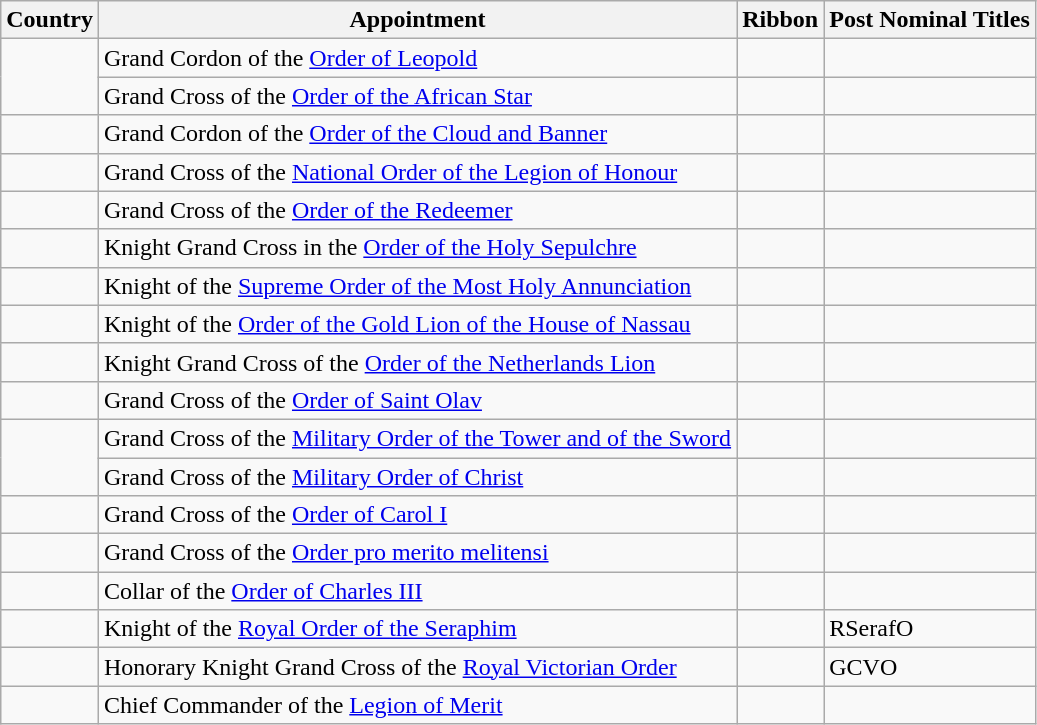<table class="wikitable sortable">
<tr>
<th>Country</th>
<th>Appointment</th>
<th>Ribbon</th>
<th>Post Nominal Titles</th>
</tr>
<tr>
<td rowspan="2"></td>
<td>Grand Cordon of the <a href='#'>Order of Leopold</a></td>
<td></td>
<td></td>
</tr>
<tr>
<td>Grand Cross of the <a href='#'>Order of the African Star</a></td>
<td></td>
<td></td>
</tr>
<tr>
<td></td>
<td>Grand Cordon of the <a href='#'>Order of the Cloud and Banner</a></td>
<td></td>
<td></td>
</tr>
<tr>
<td></td>
<td>Grand Cross of the <a href='#'>National Order of the Legion of Honour</a></td>
<td></td>
<td></td>
</tr>
<tr>
<td></td>
<td>Grand Cross of the <a href='#'>Order of the Redeemer</a></td>
<td></td>
<td></td>
</tr>
<tr>
<td></td>
<td>Knight Grand Cross in the <a href='#'>Order of the Holy Sepulchre</a></td>
<td></td>
<td></td>
</tr>
<tr>
<td></td>
<td>Knight of the <a href='#'>Supreme Order of the Most Holy Annunciation</a></td>
<td></td>
<td></td>
</tr>
<tr>
<td></td>
<td>Knight of the <a href='#'>Order of the Gold Lion of the House of Nassau</a></td>
<td></td>
<td></td>
</tr>
<tr>
<td></td>
<td>Knight Grand Cross of the <a href='#'>Order of the Netherlands Lion</a></td>
<td></td>
<td></td>
</tr>
<tr>
<td></td>
<td>Grand Cross of the <a href='#'>Order of Saint Olav</a></td>
<td></td>
<td></td>
</tr>
<tr>
<td rowspan="2"></td>
<td>Grand Cross of the <a href='#'>Military Order of the Tower and of the Sword</a></td>
<td></td>
<td></td>
</tr>
<tr>
<td>Grand Cross of the <a href='#'>Military Order of Christ</a></td>
<td></td>
<td></td>
</tr>
<tr>
<td></td>
<td>Grand Cross of the <a href='#'>Order of Carol I</a></td>
<td></td>
<td></td>
</tr>
<tr>
<td></td>
<td>Grand Cross of the <a href='#'>Order pro merito melitensi</a></td>
<td></td>
<td></td>
</tr>
<tr>
<td></td>
<td>Collar of the <a href='#'>Order of Charles III</a></td>
<td></td>
<td></td>
</tr>
<tr>
<td></td>
<td>Knight of the <a href='#'>Royal Order of the Seraphim</a></td>
<td></td>
<td>RSerafO</td>
</tr>
<tr>
<td></td>
<td>Honorary Knight Grand Cross of the <a href='#'>Royal Victorian Order</a></td>
<td></td>
<td>GCVO</td>
</tr>
<tr>
<td></td>
<td>Chief Commander of the <a href='#'>Legion of Merit</a></td>
<td></td>
<td></td>
</tr>
</table>
